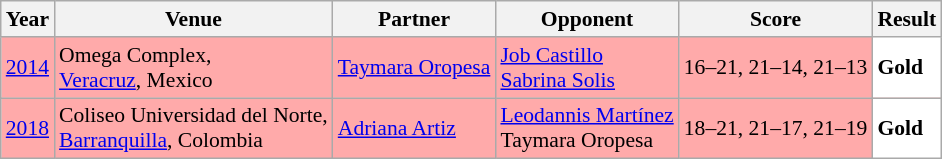<table class="sortable wikitable" style="font-size: 90%;">
<tr>
<th>Year</th>
<th>Venue</th>
<th>Partner</th>
<th>Opponent</th>
<th>Score</th>
<th>Result</th>
</tr>
<tr style="background:#FFAAAA">
<td align="center"><a href='#'>2014</a></td>
<td align="left">Omega Complex,<br><a href='#'>Veracruz</a>, Mexico</td>
<td align="left"> <a href='#'>Taymara Oropesa</a></td>
<td align="left"> <a href='#'>Job Castillo</a><br> <a href='#'>Sabrina Solis</a></td>
<td align="left">16–21, 21–14, 21–13</td>
<td style="text-align:left; background:white"> <strong>Gold</strong></td>
</tr>
<tr style="background:#FFAAAA">
<td align="center"><a href='#'>2018</a></td>
<td align="left">Coliseo Universidad del Norte,<br><a href='#'>Barranquilla</a>, Colombia</td>
<td align="left"> <a href='#'>Adriana Artiz</a></td>
<td align="left"> <a href='#'>Leodannis Martínez</a><br> Taymara Oropesa</td>
<td align="left">18–21, 21–17, 21–19</td>
<td style="text-align:left; background:white"> <strong>Gold</strong></td>
</tr>
</table>
